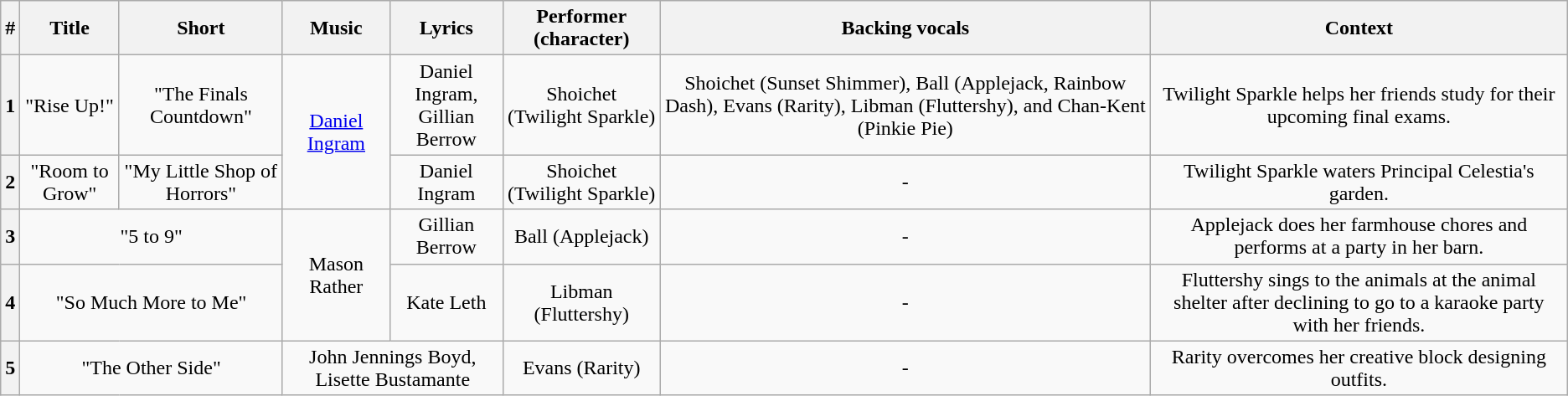<table class="wikitable sortable" style="text-align: center">
<tr>
<th>#</th>
<th><strong>Title</strong></th>
<th><strong>Short</strong></th>
<th>Music</th>
<th>Lyrics</th>
<th><strong>Performer (character)</strong></th>
<th><strong>Backing vocals</strong></th>
<th><strong>Context</strong></th>
</tr>
<tr>
<th>1</th>
<td>"Rise Up!"</td>
<td>"The Finals Countdown"</td>
<td rowspan=2><a href='#'>Daniel Ingram</a></td>
<td>Daniel Ingram,<br>Gillian Berrow</td>
<td>Shoichet (Twilight Sparkle)</td>
<td>Shoichet (Sunset Shimmer), Ball (Applejack, Rainbow Dash), Evans (Rarity), Libman (Fluttershy), and Chan-Kent (Pinkie Pie)</td>
<td>Twilight Sparkle helps her friends study for their upcoming final exams.</td>
</tr>
<tr>
<th>2</th>
<td>"Room to Grow"</td>
<td>"My Little Shop of Horrors"</td>
<td>Daniel Ingram</td>
<td>Shoichet (Twilight Sparkle)</td>
<td>-</td>
<td>Twilight Sparkle waters Principal Celestia's garden.</td>
</tr>
<tr>
<th>3</th>
<td colspan=2>"5 to 9"</td>
<td rowspan=2>Mason Rather</td>
<td>Gillian Berrow</td>
<td>Ball (Applejack)</td>
<td>-</td>
<td>Applejack does her farmhouse chores and performs at a party in her barn.</td>
</tr>
<tr>
<th>4</th>
<td colspan=2>"So Much More to Me"</td>
<td>Kate Leth</td>
<td>Libman (Fluttershy)</td>
<td>-</td>
<td>Fluttershy sings to the animals at the animal shelter after declining to go to a karaoke party with her friends.</td>
</tr>
<tr>
<th>5</th>
<td colspan=2>"The Other Side"</td>
<td colspan=2>John Jennings Boyd, Lisette Bustamante</td>
<td>Evans (Rarity)</td>
<td>-</td>
<td>Rarity overcomes her creative block designing outfits.</td>
</tr>
</table>
